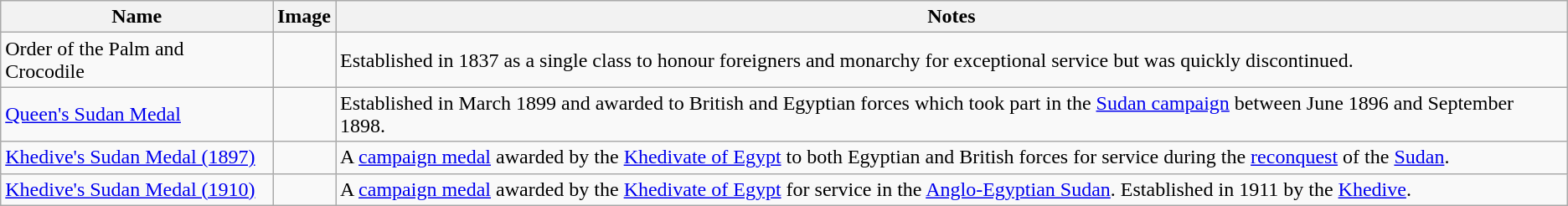<table class="wikitable sortable">
<tr>
<th>Name</th>
<th>Image</th>
<th>Notes</th>
</tr>
<tr>
<td>Order of the Palm and Crocodile</td>
<td></td>
<td>Established in 1837 as a single class to honour foreigners and monarchy for exceptional service but was quickly discontinued.</td>
</tr>
<tr>
<td><a href='#'>Queen's Sudan Medal</a></td>
<td></td>
<td>Established in March 1899 and awarded to British and Egyptian forces which took part in the <a href='#'>Sudan campaign</a> between June 1896 and September 1898.</td>
</tr>
<tr>
<td><a href='#'>Khedive's Sudan Medal (1897)</a></td>
<td></td>
<td>A <a href='#'>campaign medal</a> awarded by the <a href='#'>Khedivate of Egypt</a> to both Egyptian and British forces for service during the <a href='#'>reconquest</a> of the <a href='#'>Sudan</a>.</td>
</tr>
<tr>
<td><a href='#'>Khedive's Sudan Medal (1910)</a></td>
<td></td>
<td>A <a href='#'>campaign medal</a> awarded by the <a href='#'>Khedivate of Egypt</a> for service in the <a href='#'>Anglo-Egyptian Sudan</a>. Established in 1911 by the <a href='#'>Khedive</a>.</td>
</tr>
</table>
